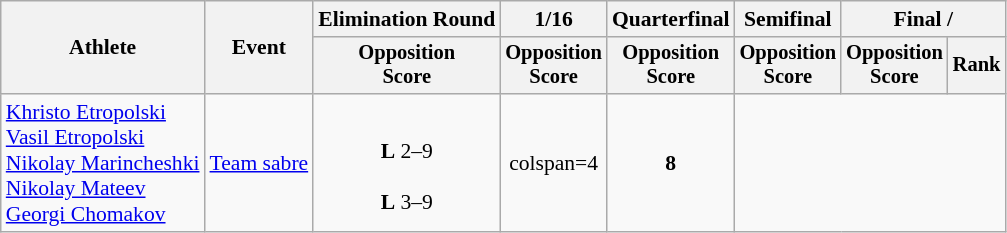<table class="wikitable" style="font-size:90%">
<tr>
<th rowspan="2">Athlete</th>
<th rowspan="2">Event</th>
<th>Elimination Round</th>
<th>1/16</th>
<th>Quarterfinal</th>
<th>Semifinal</th>
<th colspan=2>Final / </th>
</tr>
<tr style="font-size:95%">
<th>Opposition <br> Score</th>
<th>Opposition <br> Score</th>
<th>Opposition <br> Score</th>
<th>Opposition <br> Score</th>
<th>Opposition <br> Score</th>
<th>Rank</th>
</tr>
<tr align=center>
<td align=left><a href='#'>Khristo Etropolski</a><br><a href='#'>Vasil Etropolski</a><br><a href='#'>Nikolay Marincheshki</a><br><a href='#'>Nikolay Mateev</a><br><a href='#'>Georgi Chomakov</a></td>
<td align=left><a href='#'>Team sabre</a></td>
<td><br><strong>L</strong> 2–9<br><br><strong>L</strong> 3–9</td>
<td>colspan=4 </td>
<td><strong>8</strong></td>
</tr>
</table>
